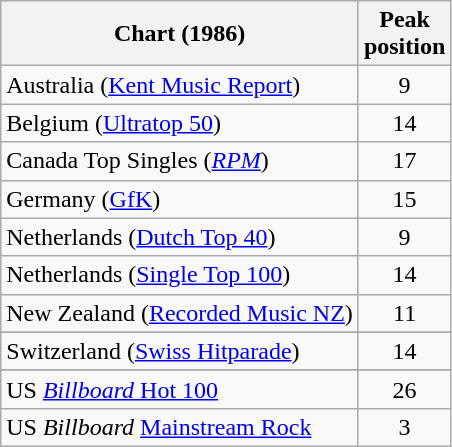<table class="wikitable sortable">
<tr>
<th align="left">Chart (1986)</th>
<th align="left">Peak<br>position</th>
</tr>
<tr>
<td align="left">Australia (<a href='#'>Kent Music Report</a>)</td>
<td style="text-align:center;">9</td>
</tr>
<tr>
<td align="left">Belgium (<a href='#'>Ultratop 50</a>)</td>
<td style="text-align:center;">14</td>
</tr>
<tr>
<td align="left">Canada Top Singles (<em><a href='#'>RPM</a></em>)</td>
<td style="text-align:center;">17</td>
</tr>
<tr>
<td align="left">Germany (<a href='#'>GfK</a>)</td>
<td style="text-align:center;">15</td>
</tr>
<tr>
<td align="left">Netherlands (<a href='#'>Dutch Top 40</a>)</td>
<td style="text-align:center;">9</td>
</tr>
<tr>
<td align="left">Netherlands (<a href='#'>Single Top 100</a>)</td>
<td style="text-align:center;">14</td>
</tr>
<tr>
<td align="left">New Zealand (<a href='#'>Recorded Music NZ</a>)</td>
<td style="text-align:center;">11</td>
</tr>
<tr>
</tr>
<tr>
<td align="left">Switzerland (<a href='#'>Swiss Hitparade</a>)</td>
<td align="center">14</td>
</tr>
<tr>
</tr>
<tr>
<td align="left">US <a href='#'><em>Billboard</em> Hot 100</a></td>
<td style="text-align:center;">26</td>
</tr>
<tr>
<td align="left">US <em>Billboard</em> <a href='#'>Mainstream Rock</a></td>
<td style="text-align:center;">3</td>
</tr>
</table>
